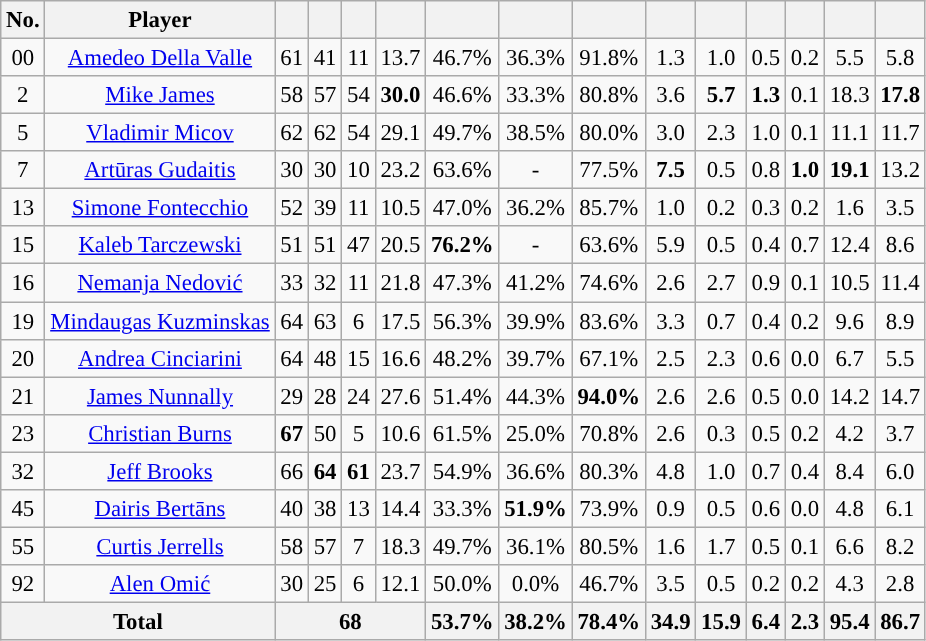<table class="wikitable sortable" style="text-align:center; font-size:95%">
<tr>
<th>No.</th>
<th>Player</th>
<th></th>
<th></th>
<th></th>
<th></th>
<th></th>
<th></th>
<th></th>
<th></th>
<th></th>
<th></th>
<th></th>
<th></th>
<th></th>
</tr>
<tr>
<td>00</td>
<td><a href='#'>Amedeo Della Valle</a></td>
<td>61</td>
<td>41</td>
<td>11</td>
<td>13.7</td>
<td>46.7%</td>
<td>36.3%</td>
<td>91.8%</td>
<td>1.3</td>
<td>1.0</td>
<td>0.5</td>
<td>0.2</td>
<td>5.5</td>
<td>5.8</td>
</tr>
<tr>
<td>2</td>
<td><a href='#'>Mike James</a></td>
<td>58</td>
<td>57</td>
<td>54</td>
<td><strong>30.0</strong></td>
<td>46.6%</td>
<td>33.3%</td>
<td>80.8%</td>
<td>3.6</td>
<td><strong>5.7</strong></td>
<td><strong>1.3</strong></td>
<td>0.1</td>
<td>18.3</td>
<td><strong>17.8</strong></td>
</tr>
<tr>
<td>5</td>
<td><a href='#'>Vladimir Micov</a></td>
<td>62</td>
<td>62</td>
<td>54</td>
<td>29.1</td>
<td>49.7%</td>
<td>38.5%</td>
<td>80.0%</td>
<td>3.0</td>
<td>2.3</td>
<td>1.0</td>
<td>0.1</td>
<td>11.1</td>
<td>11.7</td>
</tr>
<tr>
<td>7</td>
<td><a href='#'>Artūras Gudaitis</a></td>
<td>30</td>
<td>30</td>
<td>10</td>
<td>23.2</td>
<td>63.6%</td>
<td>-</td>
<td>77.5%</td>
<td><strong>7.5</strong></td>
<td>0.5</td>
<td>0.8</td>
<td><strong>1.0</strong></td>
<td><strong>19.1</strong></td>
<td>13.2</td>
</tr>
<tr>
<td>13</td>
<td><a href='#'>Simone Fontecchio</a></td>
<td>52</td>
<td>39</td>
<td>11</td>
<td>10.5</td>
<td>47.0%</td>
<td>36.2%</td>
<td>85.7%</td>
<td>1.0</td>
<td>0.2</td>
<td>0.3</td>
<td>0.2</td>
<td>1.6</td>
<td>3.5</td>
</tr>
<tr>
<td>15</td>
<td><a href='#'>Kaleb Tarczewski</a></td>
<td>51</td>
<td>51</td>
<td>47</td>
<td>20.5</td>
<td><strong>76.2%</strong></td>
<td>-</td>
<td>63.6%</td>
<td>5.9</td>
<td>0.5</td>
<td>0.4</td>
<td>0.7</td>
<td>12.4</td>
<td>8.6</td>
</tr>
<tr>
<td>16</td>
<td><a href='#'>Nemanja Nedović</a></td>
<td>33</td>
<td>32</td>
<td>11</td>
<td>21.8</td>
<td>47.3%</td>
<td>41.2%</td>
<td>74.6%</td>
<td>2.6</td>
<td>2.7</td>
<td>0.9</td>
<td>0.1</td>
<td>10.5</td>
<td>11.4</td>
</tr>
<tr>
<td>19</td>
<td><a href='#'>Mindaugas Kuzminskas</a></td>
<td>64</td>
<td>63</td>
<td>6</td>
<td>17.5</td>
<td>56.3%</td>
<td>39.9%</td>
<td>83.6%</td>
<td>3.3</td>
<td>0.7</td>
<td>0.4</td>
<td>0.2</td>
<td>9.6</td>
<td>8.9</td>
</tr>
<tr>
<td>20</td>
<td><a href='#'>Andrea Cinciarini</a></td>
<td>64</td>
<td>48</td>
<td>15</td>
<td>16.6</td>
<td>48.2%</td>
<td>39.7%</td>
<td>67.1%</td>
<td>2.5</td>
<td>2.3</td>
<td>0.6</td>
<td>0.0</td>
<td>6.7</td>
<td>5.5</td>
</tr>
<tr>
<td>21</td>
<td><a href='#'>James Nunnally</a></td>
<td>29</td>
<td>28</td>
<td>24</td>
<td>27.6</td>
<td>51.4%</td>
<td>44.3%</td>
<td><strong>94.0%</strong></td>
<td>2.6</td>
<td>2.6</td>
<td>0.5</td>
<td>0.0</td>
<td>14.2</td>
<td>14.7</td>
</tr>
<tr>
<td>23</td>
<td><a href='#'>Christian Burns</a></td>
<td><strong>67</strong></td>
<td>50</td>
<td>5</td>
<td>10.6</td>
<td>61.5%</td>
<td>25.0%</td>
<td>70.8%</td>
<td>2.6</td>
<td>0.3</td>
<td>0.5</td>
<td>0.2</td>
<td>4.2</td>
<td>3.7</td>
</tr>
<tr>
<td>32</td>
<td><a href='#'>Jeff Brooks</a></td>
<td>66</td>
<td><strong>64</strong></td>
<td><strong>61</strong></td>
<td>23.7</td>
<td>54.9%</td>
<td>36.6%</td>
<td>80.3%</td>
<td>4.8</td>
<td>1.0</td>
<td>0.7</td>
<td>0.4</td>
<td>8.4</td>
<td>6.0</td>
</tr>
<tr>
<td>45</td>
<td><a href='#'>Dairis Bertāns</a></td>
<td>40</td>
<td>38</td>
<td>13</td>
<td>14.4</td>
<td>33.3%</td>
<td><strong>51.9%</strong></td>
<td>73.9%</td>
<td>0.9</td>
<td>0.5</td>
<td>0.6</td>
<td>0.0</td>
<td>4.8</td>
<td>6.1</td>
</tr>
<tr>
<td>55</td>
<td><a href='#'>Curtis Jerrells</a></td>
<td>58</td>
<td>57</td>
<td>7</td>
<td>18.3</td>
<td>49.7%</td>
<td>36.1%</td>
<td>80.5%</td>
<td>1.6</td>
<td>1.7</td>
<td>0.5</td>
<td>0.1</td>
<td>6.6</td>
<td>8.2</td>
</tr>
<tr>
<td>92</td>
<td><a href='#'>Alen Omić</a></td>
<td>30</td>
<td>25</td>
<td>6</td>
<td>12.1</td>
<td>50.0%</td>
<td>0.0%</td>
<td>46.7%</td>
<td>3.5</td>
<td>0.5</td>
<td>0.2</td>
<td>0.2</td>
<td>4.3</td>
<td>2.8</td>
</tr>
<tr class="sortbottom">
<th colspan=2>Total</th>
<th colspan=4>68</th>
<th>53.7%</th>
<th>38.2%</th>
<th>78.4%</th>
<th>34.9</th>
<th>15.9</th>
<th>6.4</th>
<th>2.3</th>
<th>95.4</th>
<th>86.7</th>
</tr>
</table>
